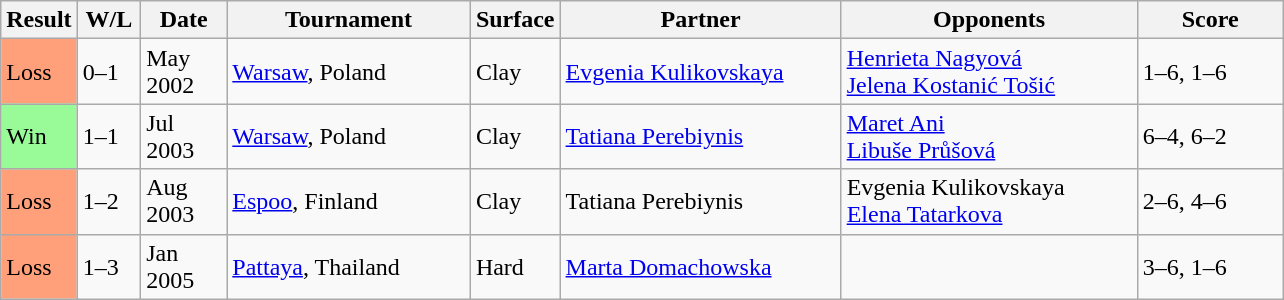<table class="sortable wikitable">
<tr>
<th style="width:40px">Result</th>
<th style="width:35px" class="unsortable">W/L</th>
<th style="width:50px">Date</th>
<th style="width:155px">Tournament</th>
<th style="width:50px">Surface</th>
<th style="width:180px">Partner</th>
<th style="width:190px">Opponents</th>
<th style="width:90px" class="unsortable">Score</th>
</tr>
<tr>
<td style="background:#ffa07a;">Loss</td>
<td>0–1</td>
<td>May 2002</td>
<td><a href='#'>Warsaw</a>, Poland</td>
<td>Clay</td>
<td> <a href='#'>Evgenia Kulikovskaya</a></td>
<td> <a href='#'>Henrieta Nagyová</a> <br>  <a href='#'>Jelena Kostanić Tošić</a></td>
<td>1–6, 1–6</td>
</tr>
<tr>
<td style="background:#98fb98;">Win</td>
<td>1–1</td>
<td>Jul 2003</td>
<td><a href='#'>Warsaw</a>, Poland</td>
<td>Clay</td>
<td> <a href='#'>Tatiana Perebiynis</a></td>
<td> <a href='#'>Maret Ani</a> <br>  <a href='#'>Libuše Průšová</a></td>
<td>6–4, 6–2</td>
</tr>
<tr>
<td style="background:#ffa07a;">Loss</td>
<td>1–2</td>
<td>Aug 2003</td>
<td><a href='#'>Espoo</a>, Finland</td>
<td>Clay</td>
<td> Tatiana Perebiynis</td>
<td> Evgenia Kulikovskaya <br>  <a href='#'>Elena Tatarkova</a></td>
<td>2–6, 4–6</td>
</tr>
<tr>
<td style="background:#ffa07a;">Loss</td>
<td>1–3</td>
<td>Jan 2005</td>
<td><a href='#'>Pattaya</a>, Thailand</td>
<td>Hard</td>
<td> <a href='#'>Marta Domachowska</a></td>
<td></td>
<td>3–6, 1–6</td>
</tr>
</table>
